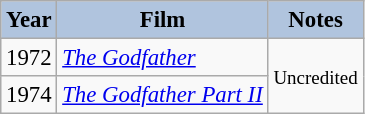<table class="wikitable" style="font-size:95%;">
<tr>
<th style="background:#B0C4DE;">Year</th>
<th style="background:#B0C4DE;">Film</th>
<th style="background:#B0C4DE;">Notes</th>
</tr>
<tr>
<td>1972</td>
<td><em><a href='#'>The Godfather</a></em></td>
<td rowspan="2" style="text-align:center;"><small>Uncredited</small></td>
</tr>
<tr>
<td>1974</td>
<td><em><a href='#'>The Godfather Part II</a></em></td>
</tr>
</table>
